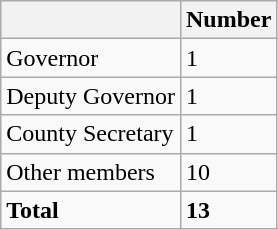<table class="wikitable">
<tr>
<th></th>
<th>Number</th>
</tr>
<tr>
<td>Governor</td>
<td>1</td>
</tr>
<tr>
<td>Deputy Governor</td>
<td>1</td>
</tr>
<tr>
<td>County Secretary</td>
<td>1</td>
</tr>
<tr>
<td>Other members</td>
<td>10</td>
</tr>
<tr>
<td><strong>Total</strong></td>
<td><strong>13</strong></td>
</tr>
</table>
